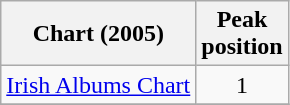<table class="wikitable">
<tr>
<th>Chart (2005)</th>
<th>Peak<br>position</th>
</tr>
<tr>
<td><a href='#'>Irish Albums Chart</a></td>
<td align=center>1</td>
</tr>
<tr>
</tr>
</table>
